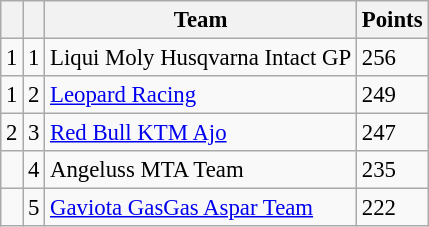<table class="wikitable" style="font-size: 95%;">
<tr>
<th></th>
<th></th>
<th>Team</th>
<th>Points</th>
</tr>
<tr>
<td> 1</td>
<td align=center>1</td>
<td> Liqui Moly Husqvarna Intact GP</td>
<td align=left>256</td>
</tr>
<tr>
<td> 1</td>
<td align=center>2</td>
<td> <a href='#'>Leopard Racing</a></td>
<td align=left>249</td>
</tr>
<tr>
<td> 2</td>
<td align=center>3</td>
<td> <a href='#'>Red Bull KTM Ajo</a></td>
<td align=left>247</td>
</tr>
<tr>
<td></td>
<td align=center>4</td>
<td> Angeluss MTA Team</td>
<td align=left>235</td>
</tr>
<tr>
<td></td>
<td align=center>5</td>
<td> <a href='#'>Gaviota GasGas Aspar Team</a></td>
<td align=left>222</td>
</tr>
</table>
